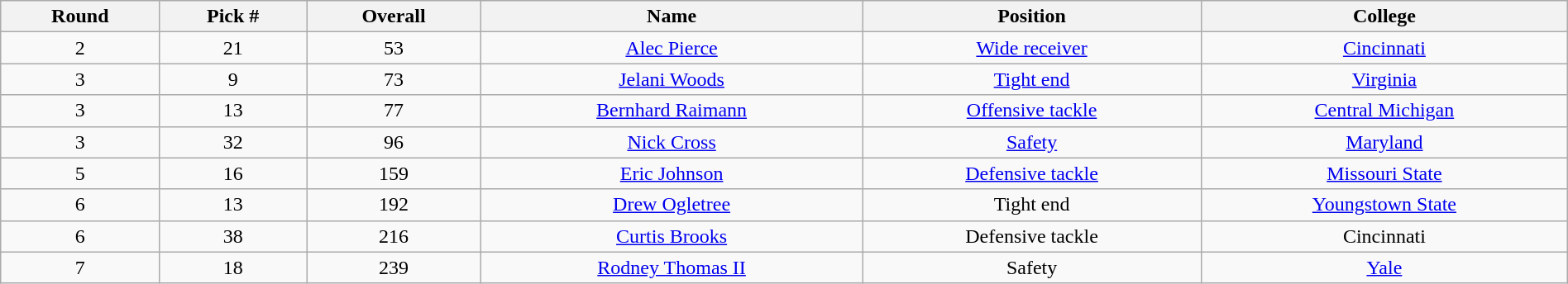<table class="wikitable sortable sortable" style="width: 100%; text-align:center">
<tr>
<th>Round</th>
<th>Pick #</th>
<th>Overall</th>
<th>Name</th>
<th>Position</th>
<th>College</th>
</tr>
<tr>
<td>2</td>
<td>21</td>
<td>53</td>
<td><a href='#'>Alec Pierce</a></td>
<td><a href='#'>Wide receiver</a></td>
<td><a href='#'>Cincinnati</a></td>
</tr>
<tr>
<td>3</td>
<td>9</td>
<td>73</td>
<td><a href='#'>Jelani Woods</a></td>
<td><a href='#'>Tight end</a></td>
<td><a href='#'>Virginia</a></td>
</tr>
<tr>
<td>3</td>
<td>13</td>
<td>77</td>
<td><a href='#'>Bernhard Raimann</a></td>
<td><a href='#'>Offensive tackle</a></td>
<td><a href='#'>Central Michigan</a></td>
</tr>
<tr>
<td>3</td>
<td>32</td>
<td>96</td>
<td><a href='#'>Nick Cross</a></td>
<td><a href='#'>Safety</a></td>
<td><a href='#'>Maryland</a></td>
</tr>
<tr>
<td>5</td>
<td>16</td>
<td>159</td>
<td><a href='#'>Eric Johnson</a></td>
<td><a href='#'>Defensive tackle</a></td>
<td><a href='#'>Missouri State</a></td>
</tr>
<tr>
<td>6</td>
<td>13</td>
<td>192</td>
<td><a href='#'>Drew Ogletree</a></td>
<td>Tight end</td>
<td><a href='#'>Youngstown State</a></td>
</tr>
<tr>
<td>6</td>
<td>38</td>
<td>216</td>
<td><a href='#'>Curtis Brooks</a></td>
<td>Defensive tackle</td>
<td>Cincinnati</td>
</tr>
<tr>
<td>7</td>
<td>18</td>
<td>239</td>
<td><a href='#'>Rodney Thomas II</a></td>
<td>Safety</td>
<td><a href='#'>Yale</a></td>
</tr>
</table>
